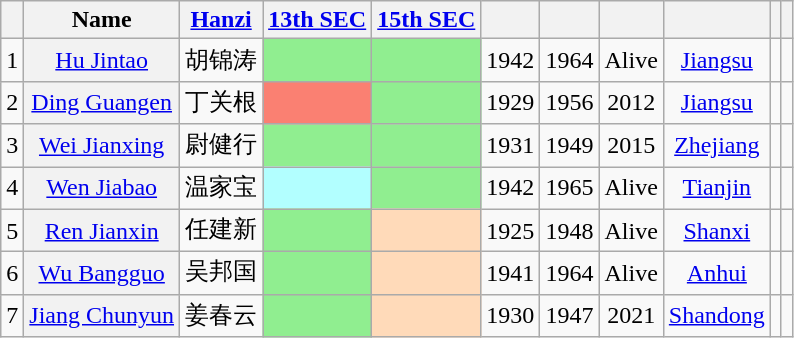<table class="wikitable sortable" style=text-align:center>
<tr>
<th scope=col></th>
<th scope=col>Name</th>
<th scope=col><a href='#'>Hanzi</a></th>
<th scope=col><a href='#'>13th SEC</a></th>
<th scope=col><a href='#'>15th SEC</a></th>
<th scope=col></th>
<th scope=col></th>
<th scope=col></th>
<th scope=col></th>
<th scope=col></th>
<th scope=col class="unsortable"></th>
</tr>
<tr>
<td>1</td>
<th align="center" scope="row" style="font-weight:normal;"><a href='#'>Hu Jintao</a></th>
<td data-sort-value="15">胡锦涛</td>
<td bgcolor = LightGreen></td>
<td bgcolor = LightGreen></td>
<td>1942</td>
<td>1964</td>
<td>Alive</td>
<td><a href='#'>Jiangsu</a></td>
<td></td>
<td></td>
</tr>
<tr>
<td>2</td>
<th align="center" scope="row" style="font-weight:normal;"><a href='#'>Ding Guangen</a></th>
<td data-sort-value="1">丁关根</td>
<td bgcolor = Salmon></td>
<td bgcolor = LightGreen></td>
<td>1929</td>
<td>1956</td>
<td>2012</td>
<td><a href='#'>Jiangsu</a></td>
<td></td>
<td></td>
</tr>
<tr>
<td>3</td>
<th align="center" scope="row" style="font-weight:normal;"><a href='#'>Wei Jianxing</a></th>
<td data-sort-value="18">尉健行</td>
<td bgcolor = LightGreen></td>
<td bgcolor = LightGreen></td>
<td>1931</td>
<td>1949</td>
<td>2015</td>
<td><a href='#'>Zhejiang</a></td>
<td></td>
<td></td>
</tr>
<tr>
<td>4</td>
<th align="center" scope="row" style="font-weight:normal;"><a href='#'>Wen Jiabao</a></th>
<td data-sort-value="22">温家宝</td>
<td bgcolor = #B2FFFF></td>
<td bgcolor = LightGreen></td>
<td>1942</td>
<td>1965</td>
<td>Alive</td>
<td><a href='#'>Tianjin</a></td>
<td></td>
<td></td>
</tr>
<tr>
<td>5</td>
<th align="center" scope="row" style="font-weight:normal;"><a href='#'>Ren Jianxin</a></th>
<td data-sort-value="14">任建新</td>
<td bgcolor = LightGreen></td>
<td bgcolor = PeachPuff></td>
<td>1925</td>
<td>1948</td>
<td>Alive</td>
<td><a href='#'>Shanxi</a></td>
<td></td>
<td></td>
</tr>
<tr>
<td>6</td>
<th align="center" scope="row" style="font-weight:normal;"><a href='#'>Wu Bangguo</a></th>
<td data-sort-value="12">吴邦国</td>
<td bgcolor = LightGreen></td>
<td bgcolor = PeachPuff></td>
<td>1941</td>
<td>1964</td>
<td>Alive</td>
<td><a href='#'>Anhui</a></td>
<td></td>
<td></td>
</tr>
<tr>
<td>7</td>
<th align="center" scope="row" style="font-weight:normal;"><a href='#'>Jiang Chunyun</a></th>
<td data-sort-value="16">姜春云</td>
<td bgcolor = LightGreen></td>
<td bgcolor = PeachPuff></td>
<td>1930</td>
<td>1947</td>
<td>2021</td>
<td><a href='#'>Shandong</a></td>
<td></td>
<td></td>
</tr>
</table>
